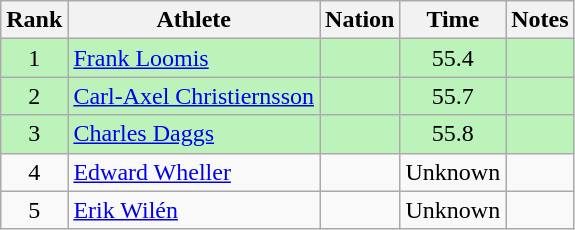<table class="wikitable sortable" style="text-align:center">
<tr>
<th>Rank</th>
<th>Athlete</th>
<th>Nation</th>
<th>Time</th>
<th>Notes</th>
</tr>
<tr bgcolor=bbf3bb>
<td>1</td>
<td align=left><a href='#'>Frank Loomis</a></td>
<td align=left></td>
<td>55.4</td>
<td></td>
</tr>
<tr bgcolor=bbf3bb>
<td>2</td>
<td align=left><a href='#'>Carl-Axel Christiernsson</a></td>
<td align=left></td>
<td>55.7</td>
<td></td>
</tr>
<tr bgcolor=bbf3bb>
<td>3</td>
<td align=left><a href='#'>Charles Daggs</a></td>
<td align=left></td>
<td>55.8</td>
<td></td>
</tr>
<tr>
<td>4</td>
<td align=left><a href='#'>Edward Wheller</a></td>
<td align=left></td>
<td data-sort-value=70.0>Unknown</td>
<td></td>
</tr>
<tr>
<td>5</td>
<td align=left><a href='#'>Erik Wilén</a></td>
<td align=left></td>
<td data-sort-value=80.0>Unknown</td>
<td></td>
</tr>
</table>
